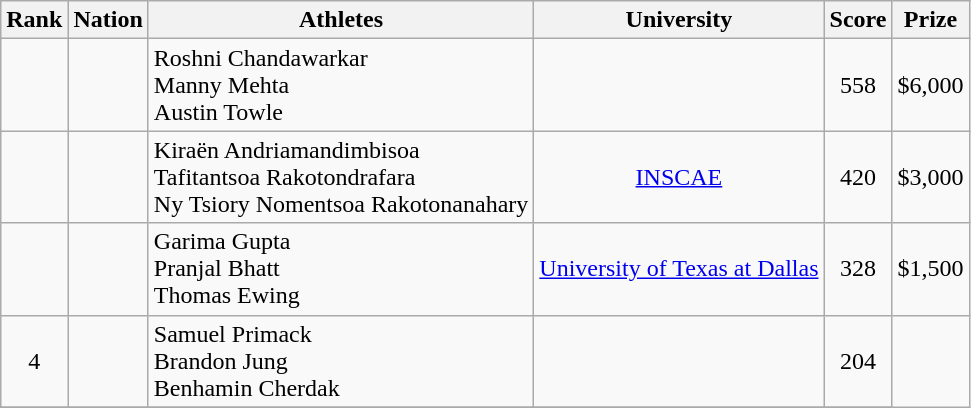<table class="wikitable sortable" style="text-align:center">
<tr>
<th>Rank</th>
<th>Nation</th>
<th>Athletes</th>
<th>University</th>
<th>Score</th>
<th>Prize</th>
</tr>
<tr>
<td></td>
<td align=left></td>
<td align=left>Roshni Chandawarkar<br> Manny Mehta<br>Austin Towle</td>
<td></td>
<td>558</td>
<td>$6,000</td>
</tr>
<tr>
<td></td>
<td align=left></td>
<td align=left>Kiraën Andriamandimbisoa <br>Tafitantsoa Rakotondrafara <br>Ny Tsiory Nomentsoa Rakotonanahary</td>
<td><a href='#'>INSCAE</a></td>
<td>420</td>
<td>$3,000</td>
</tr>
<tr>
<td></td>
<td align=left></td>
<td align=left>Garima Gupta <br>Pranjal Bhatt <br>Thomas Ewing</td>
<td><a href='#'>University of Texas at Dallas</a></td>
<td>328</td>
<td>$1,500</td>
</tr>
<tr>
<td>4</td>
<td align=left></td>
<td align=left>Samuel Primack <br>Brandon Jung <br>Benhamin Cherdak</td>
<td></td>
<td>204</td>
</tr>
<tr>
</tr>
</table>
